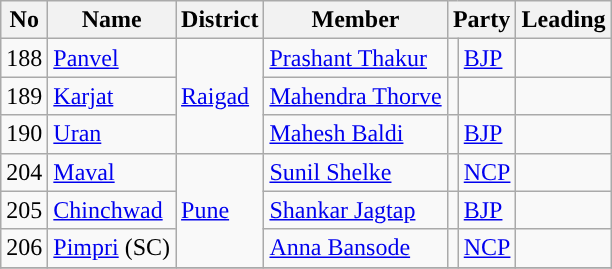<table class="wikitable">
<tr>
<th>No</th>
<th>Name</th>
<th>District</th>
<th>Member</th>
<th colspan="2">Party</th>
<th colspan=2>Leading<br></th>
</tr>
<tr>
<td>188</td>
<td><a href='#'>Panvel</a></td>
<td rowspan="3"><a href='#'>Raigad</a></td>
<td><a href='#'>Prashant Thakur</a></td>
<td></td>
<td><a href='#'>BJP</a></td>
<td></td>
</tr>
<tr>
<td>189</td>
<td><a href='#'>Karjat</a></td>
<td><a href='#'>Mahendra Thorve</a></td>
<td></td>
<td></td>
</tr>
<tr>
<td>190</td>
<td><a href='#'>Uran</a></td>
<td><a href='#'>Mahesh Baldi</a></td>
<td></td>
<td><a href='#'>BJP</a></td>
<td></td>
</tr>
<tr>
<td>204</td>
<td><a href='#'>Maval</a></td>
<td rowspan="3"><a href='#'>Pune</a></td>
<td><a href='#'>Sunil Shelke</a></td>
<td></td>
<td><a href='#'>NCP</a></td>
<td></td>
</tr>
<tr>
<td>205</td>
<td><a href='#'>Chinchwad</a></td>
<td><a href='#'>Shankar Jagtap</a></td>
<td></td>
<td><a href='#'>BJP</a></td>
<td></td>
</tr>
<tr>
<td>206</td>
<td><a href='#'>Pimpri</a> (SC)</td>
<td><a href='#'>Anna Bansode</a></td>
<td></td>
<td><a href='#'>NCP</a></td>
<td></td>
</tr>
<tr>
</tr>
</table>
